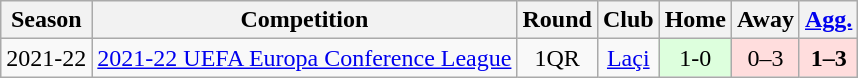<table class="wikitable" style="text-align:center">
<tr>
<th>Season</th>
<th>Competition</th>
<th>Round</th>
<th>Club</th>
<th>Home</th>
<th>Away</th>
<th><a href='#'>Agg.</a></th>
</tr>
<tr>
<td>2021-22</td>
<td><a href='#'>2021-22 UEFA Europa Conference League</a></td>
<td>1QR</td>
<td> <a href='#'>Laçi</a></td>
<td bgcolor="#dfd">1-0</td>
<td bgcolor="#fdd">0–3 </td>
<td bgcolor="#fdd"><strong>1–3</strong></td>
</tr>
</table>
